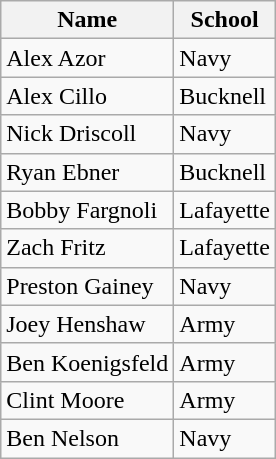<table class=wikitable>
<tr>
<th>Name</th>
<th>School</th>
</tr>
<tr>
<td>Alex Azor</td>
<td>Navy</td>
</tr>
<tr>
<td>Alex Cillo</td>
<td>Bucknell</td>
</tr>
<tr>
<td>Nick Driscoll</td>
<td>Navy</td>
</tr>
<tr>
<td>Ryan Ebner</td>
<td>Bucknell</td>
</tr>
<tr>
<td>Bobby Fargnoli</td>
<td>Lafayette</td>
</tr>
<tr>
<td>Zach Fritz</td>
<td>Lafayette</td>
</tr>
<tr>
<td>Preston Gainey</td>
<td>Navy</td>
</tr>
<tr>
<td>Joey Henshaw</td>
<td>Army</td>
</tr>
<tr>
<td>Ben Koenigsfeld</td>
<td>Army</td>
</tr>
<tr>
<td>Clint Moore</td>
<td>Army</td>
</tr>
<tr>
<td>Ben Nelson</td>
<td>Navy</td>
</tr>
</table>
